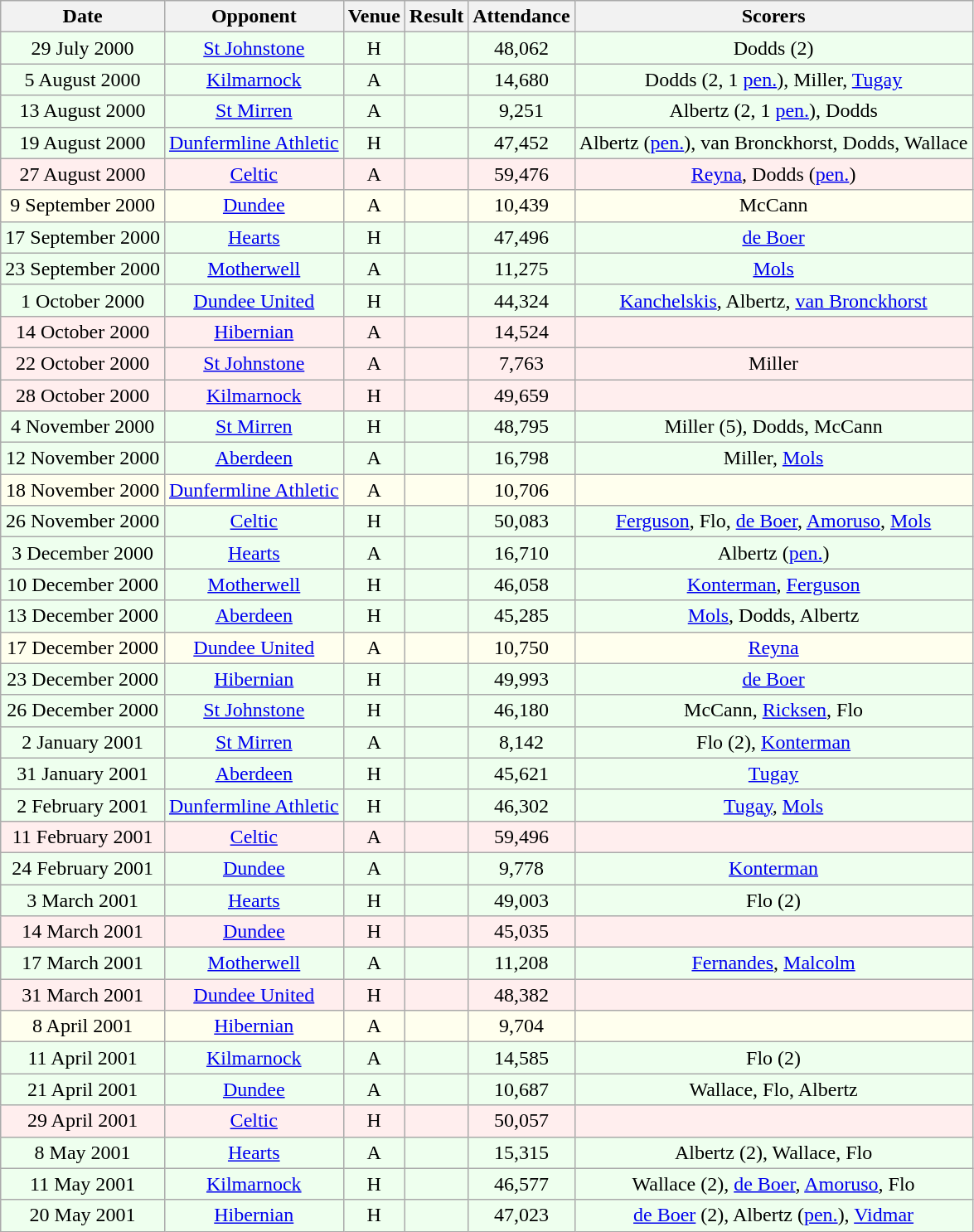<table class="wikitable sortable" style="font-size:100%; text-align:center">
<tr>
<th>Date</th>
<th>Opponent</th>
<th>Venue</th>
<th>Result</th>
<th>Attendance</th>
<th>Scorers</th>
</tr>
<tr bgcolor = "#EEFFEE">
<td>29 July 2000</td>
<td><a href='#'>St Johnstone</a></td>
<td>H</td>
<td></td>
<td>48,062</td>
<td>Dodds (2)</td>
</tr>
<tr bgcolor = "#EEFFEE">
<td>5 August 2000</td>
<td><a href='#'>Kilmarnock</a></td>
<td>A</td>
<td></td>
<td>14,680</td>
<td>Dodds (2, 1 <a href='#'>pen.</a>), Miller, <a href='#'>Tugay</a></td>
</tr>
<tr bgcolor = "#EEFFEE">
<td>13 August 2000</td>
<td><a href='#'>St Mirren</a></td>
<td>A</td>
<td></td>
<td>9,251</td>
<td>Albertz (2, 1 <a href='#'>pen.</a>), Dodds</td>
</tr>
<tr bgcolor = "#EEFFEE">
<td>19 August 2000</td>
<td><a href='#'>Dunfermline Athletic</a></td>
<td>H</td>
<td></td>
<td>47,452</td>
<td>Albertz (<a href='#'>pen.</a>), van Bronckhorst, Dodds, Wallace</td>
</tr>
<tr bgcolor = "#FFEEEE">
<td>27 August 2000</td>
<td><a href='#'>Celtic</a></td>
<td>A</td>
<td></td>
<td>59,476</td>
<td><a href='#'>Reyna</a>, Dodds (<a href='#'>pen.</a>)</td>
</tr>
<tr bgcolor = "#FFFFEE">
<td>9 September 2000</td>
<td><a href='#'>Dundee</a></td>
<td>A</td>
<td></td>
<td>10,439</td>
<td>McCann</td>
</tr>
<tr bgcolor = "#EEFFEE">
<td>17 September 2000</td>
<td><a href='#'>Hearts</a></td>
<td>H</td>
<td></td>
<td>47,496</td>
<td><a href='#'>de Boer</a></td>
</tr>
<tr bgcolor = "#EEFFEE">
<td>23 September 2000</td>
<td><a href='#'>Motherwell</a></td>
<td>A</td>
<td></td>
<td>11,275</td>
<td><a href='#'>Mols</a></td>
</tr>
<tr bgcolor = "#EEFFEE">
<td>1 October 2000</td>
<td><a href='#'>Dundee United</a></td>
<td>H</td>
<td></td>
<td>44,324</td>
<td><a href='#'>Kanchelskis</a>, Albertz, <a href='#'>van Bronckhorst</a></td>
</tr>
<tr bgcolor = "#FFEEEE">
<td>14 October 2000</td>
<td><a href='#'>Hibernian</a></td>
<td>A</td>
<td></td>
<td>14,524</td>
<td></td>
</tr>
<tr bgcolor = "#FFEEEE">
<td>22 October 2000</td>
<td><a href='#'>St Johnstone</a></td>
<td>A</td>
<td></td>
<td>7,763</td>
<td>Miller</td>
</tr>
<tr bgcolor = "#FFEEEE">
<td>28 October 2000</td>
<td><a href='#'>Kilmarnock</a></td>
<td>H</td>
<td></td>
<td>49,659</td>
<td></td>
</tr>
<tr bgcolor = "#EEFFEE">
<td>4 November 2000</td>
<td><a href='#'>St Mirren</a></td>
<td>H</td>
<td></td>
<td>48,795</td>
<td>Miller (5), Dodds, McCann</td>
</tr>
<tr bgcolor = "#EEFFEE">
<td>12 November 2000</td>
<td><a href='#'>Aberdeen</a></td>
<td>A</td>
<td></td>
<td>16,798</td>
<td>Miller, <a href='#'>Mols</a></td>
</tr>
<tr bgcolor = "#FFFFEE">
<td>18 November 2000</td>
<td><a href='#'>Dunfermline Athletic</a></td>
<td>A</td>
<td></td>
<td>10,706</td>
<td></td>
</tr>
<tr bgcolor = "#EEFFEE">
<td>26 November 2000</td>
<td><a href='#'>Celtic</a></td>
<td>H</td>
<td></td>
<td>50,083</td>
<td><a href='#'>Ferguson</a>, Flo, <a href='#'>de Boer</a>, <a href='#'>Amoruso</a>, <a href='#'>Mols</a></td>
</tr>
<tr bgcolor = "#EEFFEE">
<td>3 December 2000</td>
<td><a href='#'>Hearts</a></td>
<td>A</td>
<td></td>
<td>16,710</td>
<td>Albertz (<a href='#'>pen.</a>)</td>
</tr>
<tr bgcolor = "#EEFFEE">
<td>10 December 2000</td>
<td><a href='#'>Motherwell</a></td>
<td>H</td>
<td></td>
<td>46,058</td>
<td><a href='#'>Konterman</a>, <a href='#'>Ferguson</a></td>
</tr>
<tr bgcolor = "#EEFFEE">
<td>13 December 2000</td>
<td><a href='#'>Aberdeen</a></td>
<td>H</td>
<td></td>
<td>45,285</td>
<td><a href='#'>Mols</a>, Dodds, Albertz</td>
</tr>
<tr bgcolor = "#FFFFEE">
<td>17 December 2000</td>
<td><a href='#'>Dundee United</a></td>
<td>A</td>
<td></td>
<td>10,750</td>
<td><a href='#'>Reyna</a></td>
</tr>
<tr bgcolor = "#EEFFEE">
<td>23 December 2000</td>
<td><a href='#'>Hibernian</a></td>
<td>H</td>
<td></td>
<td>49,993</td>
<td><a href='#'>de Boer</a></td>
</tr>
<tr bgcolor = "#EEFFEE">
<td>26 December 2000</td>
<td><a href='#'>St Johnstone</a></td>
<td>H</td>
<td></td>
<td>46,180</td>
<td>McCann, <a href='#'>Ricksen</a>, Flo</td>
</tr>
<tr bgcolor = "#EEFFEE">
<td>2 January 2001</td>
<td><a href='#'>St Mirren</a></td>
<td>A</td>
<td></td>
<td>8,142</td>
<td>Flo (2), <a href='#'>Konterman</a></td>
</tr>
<tr bgcolor = "#EEFFEE">
<td>31 January 2001</td>
<td><a href='#'>Aberdeen</a></td>
<td>H</td>
<td></td>
<td>45,621</td>
<td><a href='#'>Tugay</a></td>
</tr>
<tr bgcolor = "#EEFFEE">
<td>2 February 2001</td>
<td><a href='#'>Dunfermline Athletic</a></td>
<td>H</td>
<td></td>
<td>46,302</td>
<td><a href='#'>Tugay</a>, <a href='#'>Mols</a></td>
</tr>
<tr bgcolor = "#FFEEEE">
<td>11 February 2001</td>
<td><a href='#'>Celtic</a></td>
<td>A</td>
<td></td>
<td>59,496</td>
<td></td>
</tr>
<tr bgcolor = "#EEFFEE">
<td>24 February 2001</td>
<td><a href='#'>Dundee</a></td>
<td>A</td>
<td></td>
<td>9,778</td>
<td><a href='#'>Konterman</a></td>
</tr>
<tr bgcolor = "#EEFFEE">
<td>3 March 2001</td>
<td><a href='#'>Hearts</a></td>
<td>H</td>
<td></td>
<td>49,003</td>
<td>Flo (2)</td>
</tr>
<tr bgcolor = "#FFEEEE">
<td>14 March 2001</td>
<td><a href='#'>Dundee</a></td>
<td>H</td>
<td></td>
<td>45,035</td>
<td></td>
</tr>
<tr bgcolor = "#EEFFEE">
<td>17 March 2001</td>
<td><a href='#'>Motherwell</a></td>
<td>A</td>
<td></td>
<td>11,208</td>
<td><a href='#'>Fernandes</a>, <a href='#'>Malcolm</a></td>
</tr>
<tr bgcolor = "#FFEEEE">
<td>31 March 2001</td>
<td><a href='#'>Dundee United</a></td>
<td>H</td>
<td></td>
<td>48,382</td>
<td></td>
</tr>
<tr bgcolor = "#FFFFEE">
<td>8 April 2001</td>
<td><a href='#'>Hibernian</a></td>
<td>A</td>
<td></td>
<td>9,704</td>
<td></td>
</tr>
<tr bgcolor = "#EEFFEE">
<td>11 April 2001</td>
<td><a href='#'>Kilmarnock</a></td>
<td>A</td>
<td></td>
<td>14,585</td>
<td>Flo (2)</td>
</tr>
<tr bgcolor = "#EEFFEE">
<td>21 April 2001</td>
<td><a href='#'>Dundee</a></td>
<td>A</td>
<td></td>
<td>10,687</td>
<td>Wallace, Flo, Albertz</td>
</tr>
<tr bgcolor = "#FFEEEE">
<td>29 April 2001</td>
<td><a href='#'>Celtic</a></td>
<td>H</td>
<td></td>
<td>50,057</td>
<td></td>
</tr>
<tr bgcolor = "#EEFFEE">
<td>8 May 2001</td>
<td><a href='#'>Hearts</a></td>
<td>A</td>
<td></td>
<td>15,315</td>
<td>Albertz (2), Wallace, Flo</td>
</tr>
<tr bgcolor = "#EEFFEE">
<td>11 May 2001</td>
<td><a href='#'>Kilmarnock</a></td>
<td>H</td>
<td></td>
<td>46,577</td>
<td>Wallace (2), <a href='#'>de Boer</a>, <a href='#'>Amoruso</a>, Flo</td>
</tr>
<tr bgcolor = "#EEFFEE">
<td>20 May 2001</td>
<td><a href='#'>Hibernian</a></td>
<td>H</td>
<td></td>
<td>47,023</td>
<td><a href='#'>de Boer</a> (2), Albertz (<a href='#'>pen.</a>), <a href='#'>Vidmar</a></td>
</tr>
</table>
